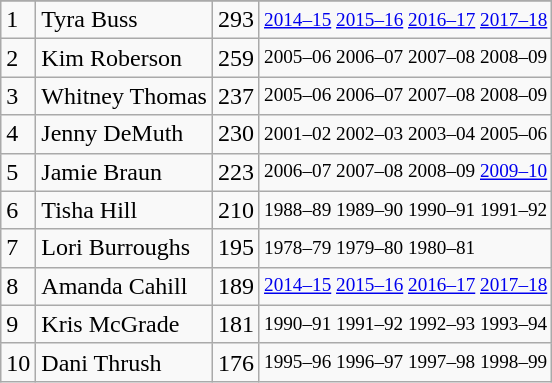<table class="wikitable">
<tr>
</tr>
<tr>
<td>1</td>
<td>Tyra Buss</td>
<td>293</td>
<td style="font-size:80%;"><a href='#'>2014–15</a> <a href='#'>2015–16</a> <a href='#'>2016–17</a> <a href='#'>2017–18</a></td>
</tr>
<tr>
<td>2</td>
<td>Kim Roberson</td>
<td>259</td>
<td style="font-size:80%;">2005–06 2006–07 2007–08 2008–09</td>
</tr>
<tr>
<td>3</td>
<td>Whitney Thomas</td>
<td>237</td>
<td style="font-size:80%;">2005–06 2006–07 2007–08 2008–09</td>
</tr>
<tr>
<td>4</td>
<td>Jenny DeMuth</td>
<td>230</td>
<td style="font-size:80%;">2001–02 2002–03 2003–04 2005–06</td>
</tr>
<tr>
<td>5</td>
<td>Jamie Braun</td>
<td>223</td>
<td style="font-size:80%;">2006–07 2007–08 2008–09 <a href='#'>2009–10</a></td>
</tr>
<tr>
<td>6</td>
<td>Tisha Hill</td>
<td>210</td>
<td style="font-size:80%;">1988–89 1989–90 1990–91 1991–92</td>
</tr>
<tr>
<td>7</td>
<td>Lori Burroughs</td>
<td>195</td>
<td style="font-size:80%;">1978–79 1979–80 1980–81</td>
</tr>
<tr>
<td>8</td>
<td>Amanda Cahill</td>
<td>189</td>
<td style="font-size:80%;"><a href='#'>2014–15</a> <a href='#'>2015–16</a> <a href='#'>2016–17</a> <a href='#'>2017–18</a></td>
</tr>
<tr>
<td>9</td>
<td>Kris McGrade</td>
<td>181</td>
<td style="font-size:80%;">1990–91 1991–92 1992–93 1993–94</td>
</tr>
<tr>
<td>10</td>
<td>Dani Thrush</td>
<td>176</td>
<td style="font-size:80%;">1995–96 1996–97 1997–98 1998–99</td>
</tr>
</table>
